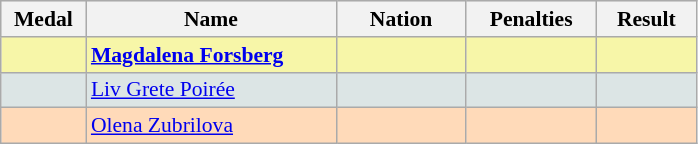<table class=wikitable style="border:1px solid #AAAAAA;font-size:90%">
<tr bgcolor="#E4E4E4">
<th style="border-bottom:1px solid #AAAAAA" width=50>Medal</th>
<th style="border-bottom:1px solid #AAAAAA" width=160>Name</th>
<th style="border-bottom:1px solid #AAAAAA" width=80>Nation</th>
<th style="border-bottom:1px solid #AAAAAA" width=80>Penalties</th>
<th style="border-bottom:1px solid #AAAAAA" width=60>Result</th>
</tr>
<tr bgcolor="#F7F6A8">
<td align="center"></td>
<td><strong><a href='#'>Magdalena Forsberg</a></strong></td>
<td align="center"></td>
<td align="center"></td>
<td align="right"></td>
</tr>
<tr bgcolor="#DCE5E5">
<td align="center"></td>
<td><a href='#'>Liv Grete Poirée</a></td>
<td align="center"></td>
<td align="center"></td>
<td align="right"></td>
</tr>
<tr bgcolor="#FFDAB9">
<td align="center"></td>
<td><a href='#'>Olena Zubrilova</a></td>
<td align="center"></td>
<td align="center"></td>
<td align="right"></td>
</tr>
</table>
